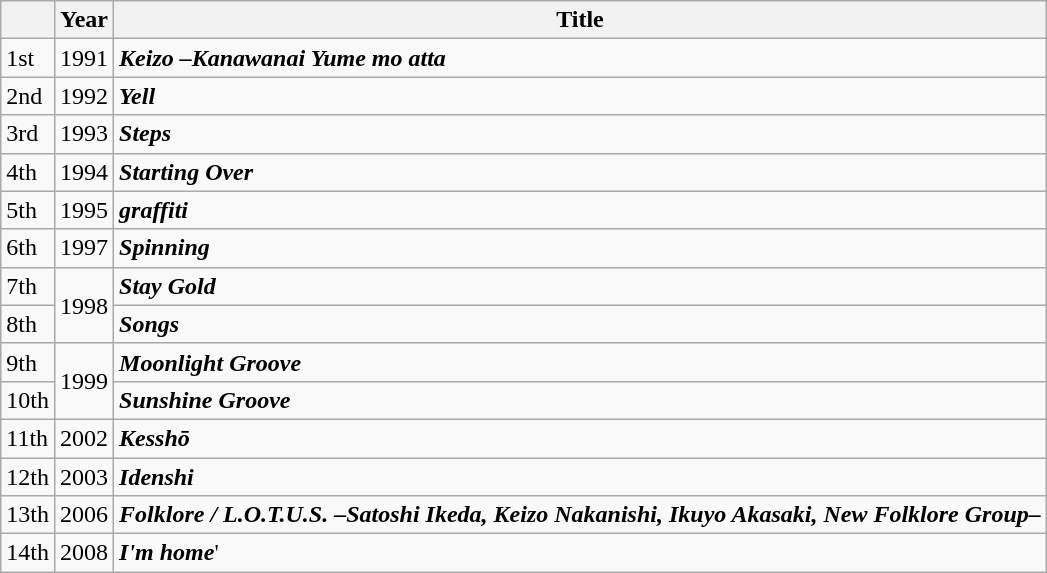<table class="wikitable">
<tr>
<th></th>
<th>Year</th>
<th>Title</th>
</tr>
<tr>
<td>1st</td>
<td>1991</td>
<td><strong><em>Keizo –Kanawanai Yume mo atta</em></strong></td>
</tr>
<tr>
<td>2nd</td>
<td>1992</td>
<td><strong><em>Yell</em></strong></td>
</tr>
<tr>
<td>3rd</td>
<td>1993</td>
<td><strong><em>Steps</em></strong></td>
</tr>
<tr>
<td>4th</td>
<td>1994</td>
<td><strong><em>Starting Over</em></strong></td>
</tr>
<tr>
<td>5th</td>
<td>1995</td>
<td><strong><em>graffiti</em></strong></td>
</tr>
<tr>
<td>6th</td>
<td>1997</td>
<td><strong><em>Spinning</em></strong></td>
</tr>
<tr>
<td>7th</td>
<td rowspan="2">1998</td>
<td><strong><em>Stay Gold</em></strong></td>
</tr>
<tr>
<td>8th</td>
<td><strong><em>Songs</em></strong></td>
</tr>
<tr>
<td>9th</td>
<td rowspan="2">1999</td>
<td><strong><em>Moonlight Groove</em></strong></td>
</tr>
<tr>
<td>10th</td>
<td><strong><em>Sunshine Groove</em></strong></td>
</tr>
<tr>
<td>11th</td>
<td>2002</td>
<td><strong><em>Kesshō</em></strong></td>
</tr>
<tr>
<td>12th</td>
<td>2003</td>
<td><strong><em>Idenshi</em></strong></td>
</tr>
<tr>
<td>13th</td>
<td>2006</td>
<td><strong><em>Folklore / L.O.T.U.S. –Satoshi Ikeda, Keizo Nakanishi, Ikuyo Akasaki, New Folklore Group–</em></strong></td>
</tr>
<tr>
<td>14th</td>
<td>2008</td>
<td><strong><em>I'm home</em></strong>'</td>
</tr>
</table>
